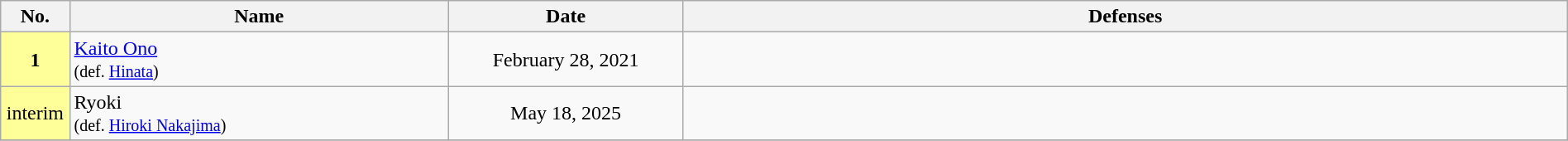<table class="wikitable" style="width:100%; font-size:100%;">
<tr>
<th style= width:1%;">No.</th>
<th style= width:21%;">Name</th>
<th style=width:13%;">Date</th>
<th style= width:49%;">Defenses</th>
</tr>
<tr>
<td align=center bgcolor="#FFFF99"><strong>1</strong></td>
<td align=left> <a href='#'>Kaito Ono</a>  <br><small>(def. <a href='#'>Hinata</a>)</small></td>
<td align=center>February 28, 2021</td>
<td></td>
</tr>
<tr>
<td align=center bgcolor="#FFFF99">interim</td>
<td align=left> Ryoki  <br><small>(def. <a href='#'>Hiroki Nakajima</a>)</small></td>
<td align=center>May 18, 2025</td>
<td></td>
</tr>
<tr>
</tr>
</table>
